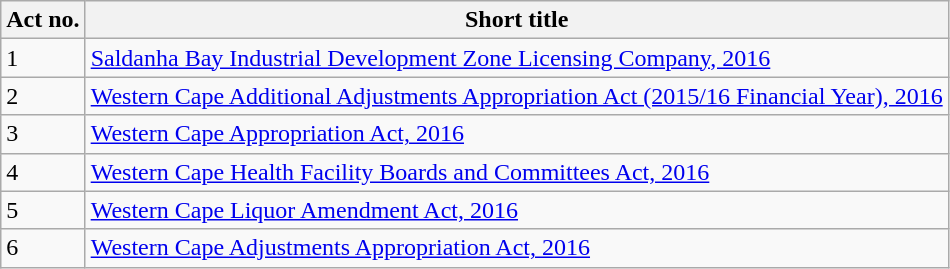<table class=wikitable sortable>
<tr>
<th>Act no.</th>
<th>Short title</th>
</tr>
<tr>
<td>1</td>
<td><a href='#'>Saldanha Bay Industrial Development Zone Licensing Company, 2016</a></td>
</tr>
<tr>
<td>2</td>
<td><a href='#'>Western Cape Additional Adjustments Appropriation Act (2015/16 Financial Year), 2016</a></td>
</tr>
<tr>
<td>3</td>
<td><a href='#'>Western Cape Appropriation Act, 2016</a></td>
</tr>
<tr>
<td>4</td>
<td><a href='#'>Western Cape Health Facility Boards and Committees Act, 2016</a></td>
</tr>
<tr>
<td>5</td>
<td><a href='#'>Western Cape Liquor Amendment Act, 2016</a></td>
</tr>
<tr>
<td>6</td>
<td><a href='#'>Western Cape Adjustments Appropriation Act, 2016</a></td>
</tr>
</table>
